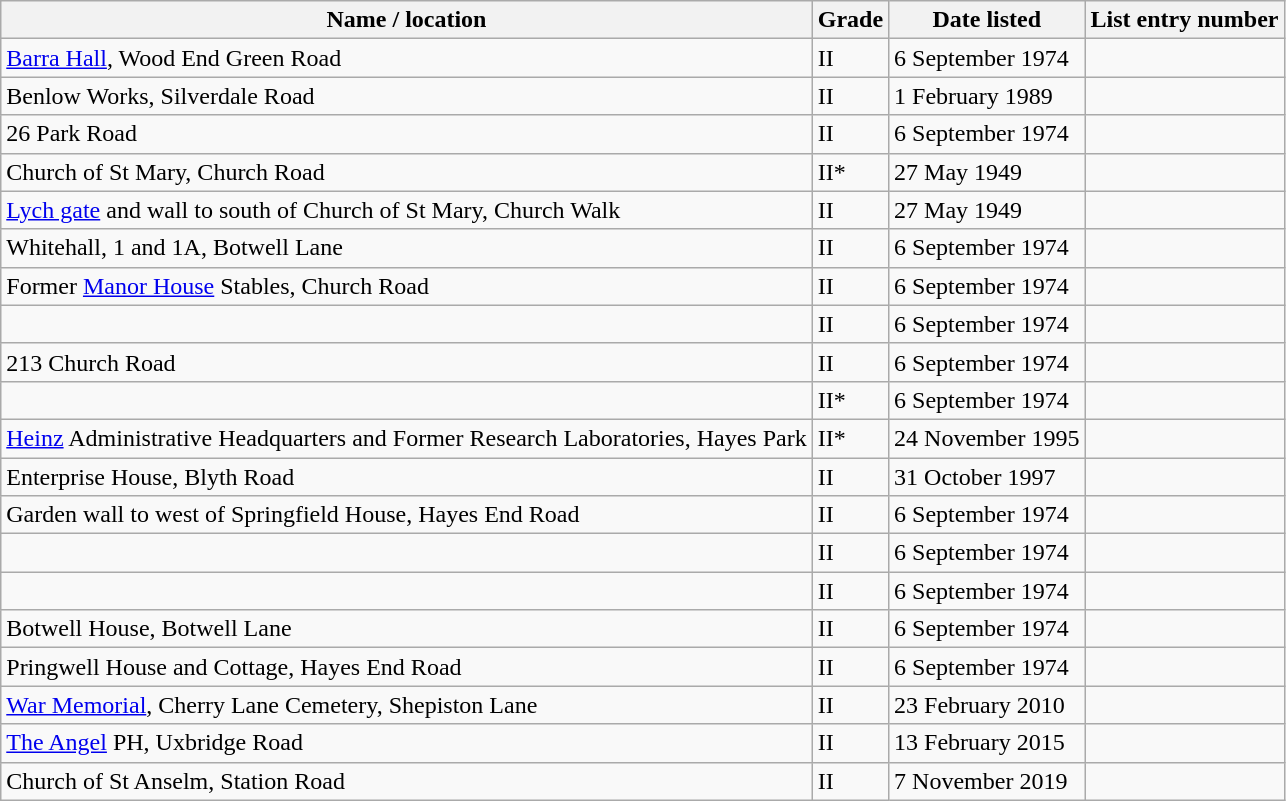<table class="wikitable sorttable">
<tr style="white-space:nowrap">
<th>Name / location</th>
<th>Grade</th>
<th>Date listed</th>
<th>List entry number</th>
</tr>
<tr>
<td><a href='#'>Barra Hall</a>, Wood End Green Road</td>
<td>II</td>
<td>6 September 1974</td>
<td></td>
</tr>
<tr>
<td>Benlow Works, Silverdale Road</td>
<td>II</td>
<td>1 February 1989</td>
<td></td>
</tr>
<tr>
<td>26 Park Road</td>
<td>II</td>
<td>6 September 1974</td>
<td></td>
</tr>
<tr>
<td>Church of St Mary, Church Road</td>
<td>II*</td>
<td>27 May 1949</td>
<td></td>
</tr>
<tr>
<td><a href='#'>Lych gate</a> and wall to south of Church of St Mary, Church Walk</td>
<td>II</td>
<td>27 May 1949</td>
<td></td>
</tr>
<tr>
<td>Whitehall, 1 and 1A, Botwell Lane</td>
<td>II</td>
<td>6 September 1974</td>
<td></td>
</tr>
<tr>
<td>Former <a href='#'>Manor House</a> Stables, Church Road</td>
<td>II</td>
<td>6 September 1974</td>
<td></td>
</tr>
<tr>
<td></td>
<td>II</td>
<td>6 September 1974</td>
<td></td>
</tr>
<tr>
<td>213 Church Road</td>
<td>II</td>
<td>6 September 1974</td>
<td></td>
</tr>
<tr>
<td></td>
<td>II*</td>
<td>6 September 1974</td>
<td></td>
</tr>
<tr>
<td><a href='#'>Heinz</a> Administrative Headquarters and Former Research Laboratories, Hayes Park</td>
<td>II*</td>
<td>24 November 1995</td>
<td></td>
</tr>
<tr>
<td>Enterprise House, Blyth Road</td>
<td>II</td>
<td>31 October 1997</td>
<td></td>
</tr>
<tr>
<td>Garden wall to west of Springfield House, Hayes End Road</td>
<td>II</td>
<td>6 September 1974</td>
<td></td>
</tr>
<tr>
<td></td>
<td>II</td>
<td>6 September 1974</td>
<td></td>
</tr>
<tr>
<td></td>
<td>II</td>
<td>6 September 1974</td>
<td></td>
</tr>
<tr>
<td>Botwell House, Botwell Lane</td>
<td>II</td>
<td>6 September 1974</td>
<td></td>
</tr>
<tr>
<td>Pringwell House and Cottage, Hayes End Road</td>
<td>II</td>
<td>6 September 1974</td>
<td></td>
</tr>
<tr>
<td><a href='#'>War Memorial</a>, Cherry Lane Cemetery, Shepiston Lane</td>
<td>II</td>
<td>23 February 2010</td>
<td></td>
</tr>
<tr>
<td><a href='#'>The Angel</a> PH, Uxbridge Road</td>
<td>II</td>
<td>13 February 2015</td>
<td></td>
</tr>
<tr>
<td>Church of St Anselm, Station Road</td>
<td>II</td>
<td>7 November 2019</td>
<td></td>
</tr>
</table>
